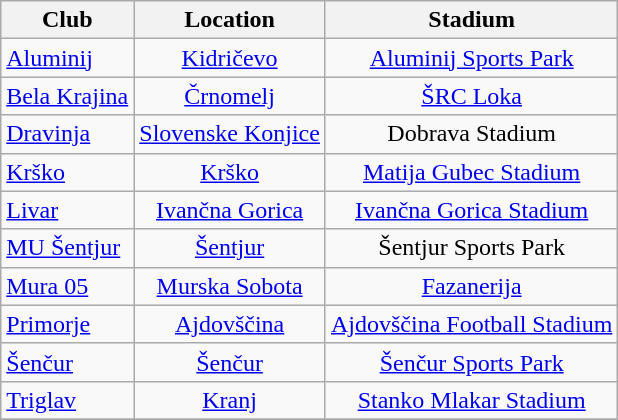<table class="wikitable" style="text-align:center;">
<tr>
<th>Club</th>
<th>Location</th>
<th>Stadium</th>
</tr>
<tr>
<td style="text-align:left;"><a href='#'>Aluminij</a></td>
<td><a href='#'>Kidričevo</a></td>
<td><a href='#'>Aluminij Sports Park</a></td>
</tr>
<tr>
<td style="text-align:left;"><a href='#'>Bela Krajina</a></td>
<td><a href='#'>Črnomelj</a></td>
<td><a href='#'>ŠRC Loka</a></td>
</tr>
<tr>
<td style="text-align:left;"><a href='#'>Dravinja</a></td>
<td><a href='#'>Slovenske Konjice</a></td>
<td>Dobrava Stadium</td>
</tr>
<tr>
<td style="text-align:left;"><a href='#'>Krško</a></td>
<td><a href='#'>Krško</a></td>
<td><a href='#'>Matija Gubec Stadium</a></td>
</tr>
<tr>
<td style="text-align:left;"><a href='#'>Livar</a></td>
<td><a href='#'>Ivančna Gorica</a></td>
<td><a href='#'>Ivančna Gorica Stadium</a></td>
</tr>
<tr>
<td style="text-align:left;"><a href='#'>MU Šentjur</a></td>
<td><a href='#'>Šentjur</a></td>
<td>Šentjur Sports Park</td>
</tr>
<tr>
<td style="text-align:left;"><a href='#'>Mura 05</a></td>
<td><a href='#'>Murska Sobota</a></td>
<td><a href='#'>Fazanerija</a></td>
</tr>
<tr>
<td style="text-align:left;"><a href='#'>Primorje</a></td>
<td><a href='#'>Ajdovščina</a></td>
<td><a href='#'>Ajdovščina Football Stadium</a></td>
</tr>
<tr>
<td style="text-align:left;"><a href='#'>Šenčur</a></td>
<td><a href='#'>Šenčur</a></td>
<td><a href='#'>Šenčur Sports Park</a></td>
</tr>
<tr>
<td style="text-align:left;"><a href='#'>Triglav</a></td>
<td><a href='#'>Kranj</a></td>
<td><a href='#'>Stanko Mlakar Stadium</a></td>
</tr>
<tr>
</tr>
</table>
